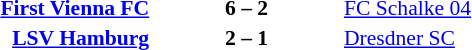<table width=100% cellspacing=1>
<tr>
<th width=25%></th>
<th width=10%></th>
<th width=25%></th>
<th></th>
</tr>
<tr style=font-size:90%>
<td align=right><strong><a href='#'>First Vienna FC</a></strong></td>
<td align=center><strong>6 – 2</strong></td>
<td><a href='#'>FC Schalke 04</a></td>
</tr>
<tr style=font-size:90%>
<td align=right><strong><a href='#'>LSV Hamburg</a></strong></td>
<td align=center><strong>2 – 1</strong></td>
<td><a href='#'>Dresdner SC</a></td>
</tr>
</table>
